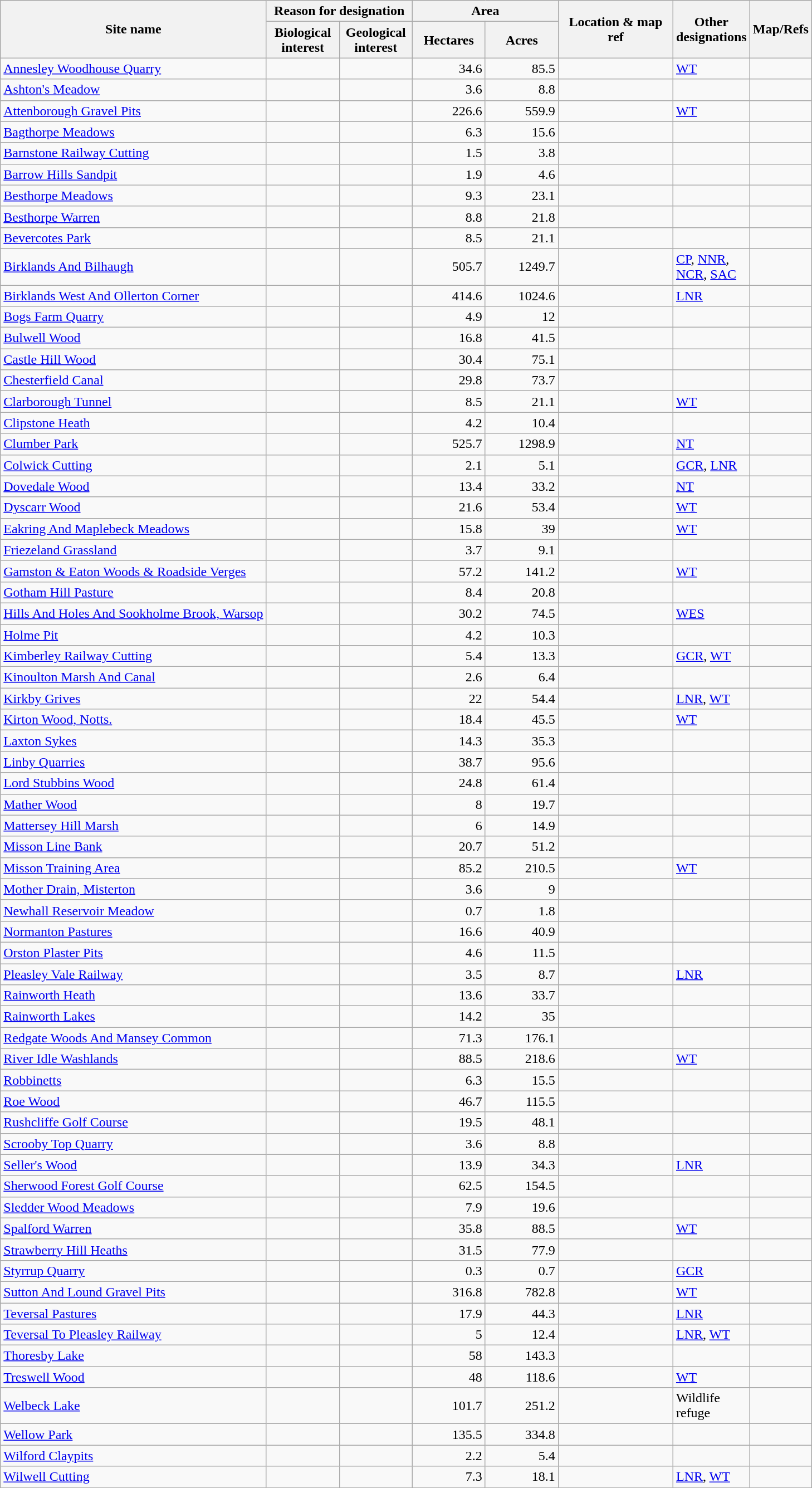<table class="wikitable">
<tr>
<th rowspan="2">Site name</th>
<th width="160" colspan="2">Reason for designation</th>
<th width="90" colspan="2">Area</th>
<th width="130" rowspan="2">Location & map ref</th>
<th width="50" rowspan="2">Other designations</th>
<th width="50" rowspan="2">Map/Refs</th>
</tr>
<tr>
<th width="80">Biological interest</th>
<th width="80">Geological interest</th>
<th width="80">Hectares</th>
<th width="80">Acres</th>
</tr>
<tr>
<td><a href='#'>Annesley Woodhouse Quarry</a></td>
<td align="center"></td>
<td></td>
<td align="right">34.6</td>
<td align="right">85.5</td>
<td></td>
<td><a href='#'>WT</a></td>
<td> </td>
</tr>
<tr>
<td><a href='#'>Ashton's Meadow</a></td>
<td align="center"></td>
<td></td>
<td align="right">3.6</td>
<td align="right">8.8</td>
<td></td>
<td></td>
<td> </td>
</tr>
<tr>
<td><a href='#'>Attenborough Gravel Pits</a></td>
<td align="center"></td>
<td></td>
<td align="right">226.6</td>
<td align="right">559.9</td>
<td></td>
<td><a href='#'>WT</a></td>
<td> </td>
</tr>
<tr>
<td><a href='#'>Bagthorpe Meadows</a></td>
<td align="center"></td>
<td></td>
<td align="right">6.3</td>
<td align="right">15.6</td>
<td></td>
<td></td>
<td> </td>
</tr>
<tr>
<td><a href='#'>Barnstone Railway Cutting</a></td>
<td align="center"></td>
<td></td>
<td align="right">1.5</td>
<td align="right">3.8</td>
<td></td>
<td></td>
<td> </td>
</tr>
<tr>
<td><a href='#'>Barrow Hills Sandpit</a></td>
<td align="center"></td>
<td></td>
<td align="right">1.9</td>
<td align="right">4.6</td>
<td></td>
<td></td>
<td> </td>
</tr>
<tr>
<td><a href='#'>Besthorpe Meadows</a></td>
<td align="center"></td>
<td></td>
<td align="right">9.3</td>
<td align="right">23.1</td>
<td></td>
<td></td>
<td> </td>
</tr>
<tr>
<td><a href='#'>Besthorpe Warren</a></td>
<td align="center"></td>
<td></td>
<td align="right">8.8</td>
<td align="right">21.8</td>
<td></td>
<td></td>
<td> </td>
</tr>
<tr>
<td><a href='#'>Bevercotes Park</a></td>
<td align="center"></td>
<td></td>
<td align="right">8.5</td>
<td align="right">21.1</td>
<td></td>
<td></td>
<td> </td>
</tr>
<tr>
<td><a href='#'>Birklands And Bilhaugh</a></td>
<td align="center"></td>
<td></td>
<td align="right">505.7</td>
<td align="right">1249.7</td>
<td></td>
<td><a href='#'>CP</a>, <a href='#'>NNR</a>, <a href='#'>NCR</a>, <a href='#'>SAC</a></td>
<td> </td>
</tr>
<tr>
<td><a href='#'>Birklands West And Ollerton Corner</a></td>
<td align="center"></td>
<td></td>
<td align="right">414.6</td>
<td align="right">1024.6</td>
<td></td>
<td><a href='#'>LNR</a></td>
<td> </td>
</tr>
<tr>
<td><a href='#'>Bogs Farm Quarry</a></td>
<td align="center"></td>
<td></td>
<td align="right">4.9</td>
<td align="right">12</td>
<td></td>
<td></td>
<td> </td>
</tr>
<tr>
<td><a href='#'>Bulwell Wood</a></td>
<td align="center"></td>
<td></td>
<td align="right">16.8</td>
<td align="right">41.5</td>
<td></td>
<td></td>
<td> </td>
</tr>
<tr>
<td><a href='#'>Castle Hill Wood</a></td>
<td align="center"></td>
<td></td>
<td align="right">30.4</td>
<td align="right">75.1</td>
<td></td>
<td></td>
<td> </td>
</tr>
<tr>
<td><a href='#'>Chesterfield Canal</a></td>
<td align="center"></td>
<td></td>
<td align="right">29.8</td>
<td align="right">73.7</td>
<td></td>
<td></td>
<td> </td>
</tr>
<tr>
<td><a href='#'>Clarborough Tunnel</a></td>
<td align="center"></td>
<td></td>
<td align="right">8.5</td>
<td align="right">21.1</td>
<td></td>
<td><a href='#'>WT</a></td>
<td> </td>
</tr>
<tr>
<td><a href='#'>Clipstone Heath</a></td>
<td align="center"></td>
<td></td>
<td align="right">4.2</td>
<td align="right">10.4</td>
<td></td>
<td></td>
<td> </td>
</tr>
<tr>
<td><a href='#'>Clumber Park</a></td>
<td align="center"></td>
<td></td>
<td align="right">525.7</td>
<td align="right">1298.9</td>
<td></td>
<td><a href='#'>NT</a></td>
<td> </td>
</tr>
<tr>
<td><a href='#'>Colwick Cutting</a></td>
<td align="center"></td>
<td align="center"></td>
<td align="right">2.1</td>
<td align="right">5.1</td>
<td></td>
<td><a href='#'>GCR</a>, <a href='#'>LNR</a></td>
<td> </td>
</tr>
<tr>
<td><a href='#'>Dovedale Wood</a></td>
<td align="center"></td>
<td></td>
<td align="right">13.4</td>
<td align="right">33.2</td>
<td></td>
<td><a href='#'>NT</a></td>
<td> </td>
</tr>
<tr>
<td><a href='#'>Dyscarr Wood</a></td>
<td align="center"></td>
<td></td>
<td align="right">21.6</td>
<td align="right">53.4</td>
<td></td>
<td><a href='#'>WT</a></td>
<td> </td>
</tr>
<tr>
<td><a href='#'>Eakring And Maplebeck Meadows</a></td>
<td align="center"></td>
<td></td>
<td align="right">15.8</td>
<td align="right">39</td>
<td></td>
<td><a href='#'>WT</a></td>
<td> </td>
</tr>
<tr>
<td><a href='#'>Friezeland Grassland</a></td>
<td align="center"></td>
<td></td>
<td align="right">3.7</td>
<td align="right">9.1</td>
<td></td>
<td></td>
<td> </td>
</tr>
<tr>
<td><a href='#'>Gamston & Eaton Woods & Roadside Verges</a></td>
<td align="center"></td>
<td></td>
<td align="right">57.2</td>
<td align="right">141.2</td>
<td></td>
<td><a href='#'>WT</a></td>
<td> </td>
</tr>
<tr>
<td><a href='#'>Gotham Hill Pasture</a></td>
<td align="center"></td>
<td></td>
<td align="right">8.4</td>
<td align="right">20.8</td>
<td></td>
<td></td>
<td> </td>
</tr>
<tr>
<td><a href='#'>Hills And Holes And Sookholme Brook, Warsop</a></td>
<td align="center"></td>
<td></td>
<td align="right">30.2</td>
<td align="right">74.5</td>
<td></td>
<td><a href='#'>WES</a></td>
<td> </td>
</tr>
<tr>
<td><a href='#'>Holme Pit</a></td>
<td align="center"></td>
<td></td>
<td align="right">4.2</td>
<td align="right">10.3</td>
<td></td>
<td></td>
<td> </td>
</tr>
<tr>
<td><a href='#'>Kimberley Railway Cutting</a></td>
<td align="center"></td>
<td align="center"></td>
<td align="right">5.4</td>
<td align="right">13.3</td>
<td></td>
<td><a href='#'>GCR</a>, <a href='#'>WT</a></td>
<td> </td>
</tr>
<tr>
<td><a href='#'>Kinoulton Marsh And Canal</a></td>
<td align="center"></td>
<td></td>
<td align="right">2.6</td>
<td align="right">6.4</td>
<td></td>
<td></td>
<td> </td>
</tr>
<tr>
<td><a href='#'>Kirkby Grives</a></td>
<td align="center"></td>
<td></td>
<td align="right">22</td>
<td align="right">54.4</td>
<td></td>
<td><a href='#'>LNR</a>, <a href='#'>WT</a></td>
<td> </td>
</tr>
<tr>
<td><a href='#'>Kirton Wood, Notts.</a></td>
<td align="center"></td>
<td></td>
<td align="right">18.4</td>
<td align="right">45.5</td>
<td></td>
<td><a href='#'>WT</a></td>
<td> </td>
</tr>
<tr>
<td><a href='#'>Laxton Sykes</a></td>
<td align="center"></td>
<td></td>
<td align="right">14.3</td>
<td align="right">35.3</td>
<td></td>
<td></td>
<td> </td>
</tr>
<tr>
<td><a href='#'>Linby Quarries</a></td>
<td align="center"></td>
<td></td>
<td align="right">38.7</td>
<td align="right">95.6</td>
<td></td>
<td></td>
<td> </td>
</tr>
<tr>
<td><a href='#'>Lord Stubbins Wood</a></td>
<td align="center"></td>
<td></td>
<td align="right">24.8</td>
<td align="right">61.4</td>
<td></td>
<td></td>
<td> </td>
</tr>
<tr>
<td><a href='#'>Mather Wood</a></td>
<td align="center"></td>
<td></td>
<td align="right">8</td>
<td align="right">19.7</td>
<td></td>
<td></td>
<td> </td>
</tr>
<tr>
<td><a href='#'>Mattersey Hill Marsh</a></td>
<td align="center"></td>
<td></td>
<td align="right">6</td>
<td align="right">14.9</td>
<td></td>
<td></td>
<td> </td>
</tr>
<tr>
<td><a href='#'>Misson Line Bank</a></td>
<td align="center"></td>
<td></td>
<td align="right">20.7</td>
<td align="right">51.2</td>
<td></td>
<td></td>
<td> </td>
</tr>
<tr>
<td><a href='#'>Misson Training Area</a></td>
<td align="center"></td>
<td></td>
<td align="right">85.2</td>
<td align="right">210.5</td>
<td></td>
<td><a href='#'>WT</a></td>
<td> </td>
</tr>
<tr>
<td><a href='#'>Mother Drain, Misterton</a></td>
<td align="center"></td>
<td></td>
<td align="right">3.6</td>
<td align="right">9</td>
<td></td>
<td></td>
<td> </td>
</tr>
<tr>
<td><a href='#'>Newhall Reservoir Meadow</a></td>
<td align="center"></td>
<td></td>
<td align="right">0.7</td>
<td align="right">1.8</td>
<td></td>
<td></td>
<td> </td>
</tr>
<tr>
<td><a href='#'>Normanton Pastures</a></td>
<td align="center"></td>
<td></td>
<td align="right">16.6</td>
<td align="right">40.9</td>
<td></td>
<td></td>
<td> </td>
</tr>
<tr>
<td><a href='#'>Orston Plaster Pits</a></td>
<td align="center"></td>
<td></td>
<td align="right">4.6</td>
<td align="right">11.5</td>
<td></td>
<td></td>
<td> </td>
</tr>
<tr>
<td><a href='#'>Pleasley Vale Railway</a></td>
<td align="center"></td>
<td></td>
<td align="right">3.5</td>
<td align="right">8.7</td>
<td></td>
<td><a href='#'>LNR</a></td>
<td> </td>
</tr>
<tr>
<td><a href='#'>Rainworth Heath</a></td>
<td align="center"></td>
<td></td>
<td align="right">13.6</td>
<td align="right">33.7</td>
<td></td>
<td></td>
<td> </td>
</tr>
<tr>
<td><a href='#'>Rainworth Lakes</a></td>
<td align="center"></td>
<td></td>
<td align="right">14.2</td>
<td align="right">35</td>
<td></td>
<td></td>
<td> </td>
</tr>
<tr>
<td><a href='#'>Redgate Woods And Mansey Common</a></td>
<td align="center"></td>
<td></td>
<td align="right">71.3</td>
<td align="right">176.1</td>
<td></td>
<td></td>
<td> </td>
</tr>
<tr>
<td><a href='#'>River Idle Washlands</a></td>
<td align="center"></td>
<td></td>
<td align="right">88.5</td>
<td align="right">218.6</td>
<td></td>
<td><a href='#'>WT</a></td>
<td> </td>
</tr>
<tr>
<td><a href='#'>Robbinetts</a></td>
<td align="center"></td>
<td></td>
<td align="right">6.3</td>
<td align="right">15.5</td>
<td></td>
<td></td>
<td> </td>
</tr>
<tr>
<td><a href='#'>Roe Wood</a></td>
<td align="center"></td>
<td></td>
<td align="right">46.7</td>
<td align="right">115.5</td>
<td></td>
<td></td>
<td> </td>
</tr>
<tr>
<td><a href='#'>Rushcliffe Golf Course</a></td>
<td align="center"></td>
<td></td>
<td align="right">19.5</td>
<td align="right">48.1</td>
<td></td>
<td></td>
<td> </td>
</tr>
<tr>
<td><a href='#'>Scrooby Top Quarry</a></td>
<td align="center"></td>
<td></td>
<td align="right">3.6</td>
<td align="right">8.8</td>
<td></td>
<td></td>
<td> </td>
</tr>
<tr>
<td><a href='#'>Seller's Wood</a></td>
<td align="center"></td>
<td></td>
<td align="right">13.9</td>
<td align="right">34.3</td>
<td></td>
<td><a href='#'>LNR</a></td>
<td> </td>
</tr>
<tr>
<td><a href='#'>Sherwood Forest Golf Course</a></td>
<td align="center"></td>
<td></td>
<td align="right">62.5</td>
<td align="right">154.5</td>
<td></td>
<td></td>
<td> </td>
</tr>
<tr>
<td><a href='#'>Sledder Wood Meadows</a></td>
<td align="center"></td>
<td></td>
<td align="right">7.9</td>
<td align="right">19.6</td>
<td></td>
<td></td>
<td> </td>
</tr>
<tr>
<td><a href='#'>Spalford Warren</a></td>
<td align="center"></td>
<td></td>
<td align="right">35.8</td>
<td align="right">88.5</td>
<td></td>
<td><a href='#'>WT</a></td>
<td> </td>
</tr>
<tr>
<td><a href='#'>Strawberry Hill Heaths</a></td>
<td align="center"></td>
<td></td>
<td align="right">31.5</td>
<td align="right">77.9</td>
<td></td>
<td></td>
<td> </td>
</tr>
<tr>
<td><a href='#'>Styrrup Quarry</a></td>
<td></td>
<td align="center"></td>
<td align="right">0.3</td>
<td align="right">0.7</td>
<td></td>
<td><a href='#'>GCR</a></td>
<td> </td>
</tr>
<tr>
<td><a href='#'>Sutton And Lound Gravel Pits</a></td>
<td align="center"></td>
<td></td>
<td align="right">316.8</td>
<td align="right">782.8</td>
<td></td>
<td><a href='#'>WT</a></td>
<td> </td>
</tr>
<tr>
<td><a href='#'>Teversal Pastures</a></td>
<td align="center"></td>
<td></td>
<td align="right">17.9</td>
<td align="right">44.3</td>
<td></td>
<td><a href='#'>LNR</a></td>
<td> </td>
</tr>
<tr>
<td><a href='#'>Teversal To Pleasley Railway</a></td>
<td align="center"></td>
<td></td>
<td align="right">5</td>
<td align="right">12.4</td>
<td></td>
<td><a href='#'>LNR</a>, <a href='#'>WT</a></td>
<td> </td>
</tr>
<tr>
<td><a href='#'>Thoresby Lake</a></td>
<td align="center"></td>
<td></td>
<td align="right">58</td>
<td align="right">143.3</td>
<td></td>
<td></td>
<td> </td>
</tr>
<tr>
<td><a href='#'>Treswell Wood</a></td>
<td align="center"></td>
<td></td>
<td align="right">48</td>
<td align="right">118.6</td>
<td></td>
<td><a href='#'>WT</a></td>
<td> </td>
</tr>
<tr>
<td><a href='#'>Welbeck Lake</a></td>
<td align="center"></td>
<td></td>
<td align="right">101.7</td>
<td align="right">251.2</td>
<td></td>
<td>Wildlife refuge</td>
<td> </td>
</tr>
<tr>
<td><a href='#'>Wellow Park</a></td>
<td align="center"></td>
<td></td>
<td align="right">135.5</td>
<td align="right">334.8</td>
<td></td>
<td></td>
<td> </td>
</tr>
<tr>
<td><a href='#'>Wilford Claypits</a></td>
<td align="center"></td>
<td></td>
<td align="right">2.2</td>
<td align="right">5.4</td>
<td></td>
<td></td>
<td> </td>
</tr>
<tr>
<td><a href='#'>Wilwell Cutting</a></td>
<td align="center"></td>
<td></td>
<td align="right">7.3</td>
<td align="right">18.1</td>
<td></td>
<td><a href='#'>LNR</a>, <a href='#'>WT</a></td>
<td> </td>
</tr>
</table>
